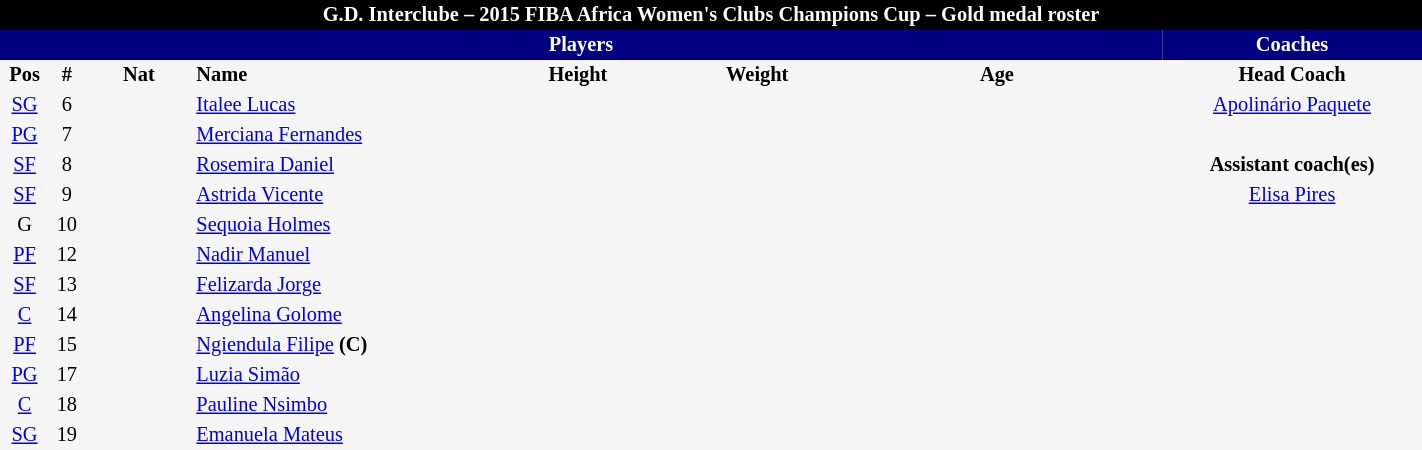<table border=0 cellpadding=2 cellspacing=0  |- bgcolor=#f5f5f5 style="text-align:center; font-size:85%;" width=75%>
<tr>
<td colspan="8" style="background: black; color: white"><strong>G.D. Interclube – 2015 FIBA Africa Women's Clubs Champions Cup – Gold medal roster</strong></td>
</tr>
<tr>
<td colspan="7" style="background: #000080; color: white"><strong>Players</strong></td>
<td style="background: #000080; color: white"><strong>Coaches</strong></td>
</tr>
<tr style="background=#f5f5f5; color: black">
<th width=5px>Pos</th>
<th width=5px>#</th>
<th width=50px>Nat</th>
<th width=135px align=left>Name</th>
<th width=100px>Height</th>
<th width=70px>Weight</th>
<th width=160px>Age</th>
<th width=125px>Head Coach</th>
</tr>
<tr>
<td><a href='#'>SG</a></td>
<td>6</td>
<td></td>
<td align=left><a href='#'>Italee Lucas</a></td>
<td><span></span></td>
<td></td>
<td><span></span></td>
<td> <a href='#'>Apolinário Paquete</a></td>
</tr>
<tr>
<td><a href='#'>PG</a></td>
<td>7</td>
<td></td>
<td align=left><a href='#'>Merciana Fernandes</a></td>
<td><span></span></td>
<td></td>
<td><span></span></td>
</tr>
<tr>
<td><a href='#'>SF</a></td>
<td>8</td>
<td></td>
<td align=left><a href='#'>Rosemira Daniel</a></td>
<td><span></span></td>
<td></td>
<td><span></span></td>
<td><strong>Assistant coach(es)</strong></td>
</tr>
<tr>
<td><a href='#'>SF</a></td>
<td>9</td>
<td></td>
<td align=left><a href='#'>Astrida Vicente</a></td>
<td><span></span></td>
<td></td>
<td><span></span></td>
<td> <a href='#'>Elisa Pires</a></td>
</tr>
<tr>
<td>G</td>
<td>10</td>
<td></td>
<td align=left><a href='#'>Sequoia Holmes</a></td>
<td><span></span></td>
<td><span></span></td>
<td><span></span></td>
</tr>
<tr>
<td><a href='#'>PF</a></td>
<td>12</td>
<td></td>
<td align=left><a href='#'>Nadir Manuel</a></td>
<td><span></span></td>
<td><span></span></td>
<td><span></span></td>
</tr>
<tr>
<td><a href='#'>SF</a></td>
<td>13</td>
<td></td>
<td align=left><a href='#'>Felizarda Jorge</a></td>
<td><span></span></td>
<td><span></span></td>
<td><span></span></td>
</tr>
<tr>
<td><a href='#'>C</a></td>
<td>14</td>
<td></td>
<td align=left><a href='#'>Angelina Golome</a></td>
<td><span></span></td>
<td></td>
<td><span></span></td>
</tr>
<tr>
<td><a href='#'>PF</a></td>
<td>15</td>
<td></td>
<td align=left><a href='#'>Ngiendula Filipe</a> <strong>(C)</strong></td>
<td><span></span></td>
<td><span></span></td>
<td><span></span></td>
</tr>
<tr>
<td><a href='#'>PG</a></td>
<td>17</td>
<td></td>
<td align=left><a href='#'>Luzia Simão</a></td>
<td><span></span></td>
<td></td>
<td><span></span></td>
</tr>
<tr>
<td><a href='#'>C</a></td>
<td>18</td>
<td></td>
<td align=left><a href='#'>Pauline Nsimbo</a></td>
<td><span></span></td>
<td></td>
<td><span></span></td>
</tr>
<tr>
<td><a href='#'>SG</a></td>
<td>19</td>
<td></td>
<td align=left><a href='#'>Emanuela Mateus</a></td>
<td><span></span></td>
<td></td>
<td><span></span></td>
</tr>
</table>
